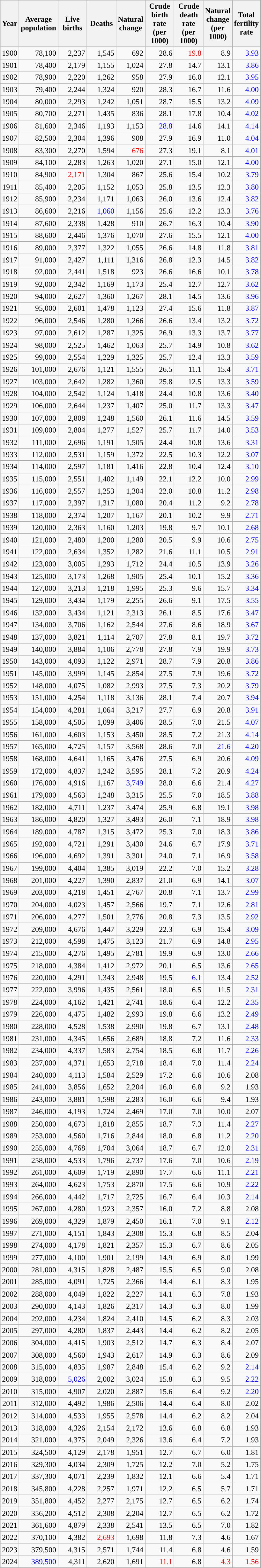<table class="wikitable sortable sort-under-center" style="text-align: right;">
<tr>
<th>Year</th>
<th>Average <br>population</th>
<th style="width:40pt;">Live births</th>
<th style="width:40pt;">Deaths</th>
<th style="width:40pt;">Natural <br>change</th>
<th style="width:40pt;">Crude <br>birth rate (per 1000)</th>
<th style="width:40pt;">Crude <br>death rate (per 1000)</th>
<th style="width:40pt;">Natural <br>change (per 1000)</th>
<th>Total <br>fertility <br>rate</th>
</tr>
<tr>
<td>1900</td>
<td style="text-align:right;">78,100</td>
<td style="text-align:right;">2,237</td>
<td style="text-align:right;">1,545</td>
<td style="text-align:right;">692</td>
<td style="text-align:right;">28.6</td>
<td style="text-align:right; color:red;">19.8</td>
<td style="text-align:right;">8.9</td>
<td style="text-align:right; color:blue;">3.93</td>
</tr>
<tr>
<td>1901</td>
<td style="text-align:right;">78,400</td>
<td style="text-align:right;">2,179</td>
<td style="text-align:right;">1,155</td>
<td style="text-align:right;">1,024</td>
<td style="text-align:right;">27.8</td>
<td style="text-align:right;">14.7</td>
<td style="text-align:right;">13.1</td>
<td style="text-align:right; color:blue;">3.86</td>
</tr>
<tr>
<td>1902</td>
<td style="text-align:right;">78,900</td>
<td style="text-align:right;">2,220</td>
<td style="text-align:right;">1,262</td>
<td style="text-align:right;">958</td>
<td style="text-align:right;">27.9</td>
<td style="text-align:right;">16.0</td>
<td style="text-align:right;">12.1</td>
<td style="text-align:right; color:blue;">3.95</td>
</tr>
<tr>
<td>1903</td>
<td style="text-align:right;">79,400</td>
<td style="text-align:right;">2,244</td>
<td style="text-align:right;">1,324</td>
<td style="text-align:right;">920</td>
<td style="text-align:right;">28.3</td>
<td style="text-align:right;">16.7</td>
<td style="text-align:right;">11.6</td>
<td style="text-align:right; color:blue;">4.00</td>
</tr>
<tr>
<td>1904</td>
<td style="text-align:right;">80,000</td>
<td style="text-align:right;">2,293</td>
<td style="text-align:right;">1,242</td>
<td style="text-align:right;">1,051</td>
<td style="text-align:right;">28.7</td>
<td style="text-align:right;">15.5</td>
<td style="text-align:right;">13.2</td>
<td style="text-align:right; color:blue;">4.09</td>
</tr>
<tr>
<td>1905</td>
<td style="text-align:right;">80,700</td>
<td style="text-align:right;">2,271</td>
<td style="text-align:right;">1,435</td>
<td style="text-align:right;">836</td>
<td style="text-align:right;">28.1</td>
<td style="text-align:right;">17.8</td>
<td style="text-align:right;">10.4</td>
<td style="text-align:right; color:blue;">4.02</td>
</tr>
<tr>
<td>1906</td>
<td style="text-align:right;">81,600</td>
<td style="text-align:right;">2,346</td>
<td style="text-align:right;">1,193</td>
<td style="text-align:right;">1,153</td>
<td style="text-align:right; color:blue;">28.8</td>
<td style="text-align:right;">14.6</td>
<td style="text-align:right;">14.1</td>
<td style="text-align:right; color:blue;">4.14</td>
</tr>
<tr>
<td>1907</td>
<td style="text-align:right;">82,500</td>
<td style="text-align:right;">2,304</td>
<td style="text-align:right;">1,396</td>
<td style="text-align:right;">908</td>
<td style="text-align:right;">27.9</td>
<td style="text-align:right;">16.9</td>
<td style="text-align:right;">11.0</td>
<td style="text-align:right; color:blue;">4.04</td>
</tr>
<tr>
<td>1908</td>
<td style="text-align:right;">83,300</td>
<td style="text-align:right;">2,270</td>
<td style="text-align:right;">1,594</td>
<td style="text-align:right; color:red;">676</td>
<td style="text-align:right;">27.3</td>
<td style="text-align:right;">19.1</td>
<td style="text-align:right;">8.1</td>
<td style="text-align:right; color:blue;">4.01</td>
</tr>
<tr>
<td>1909</td>
<td style="text-align:right;">84,100</td>
<td style="text-align:right;">2,283</td>
<td style="text-align:right;">1,263</td>
<td style="text-align:right;">1,020</td>
<td style="text-align:right;">27.1</td>
<td style="text-align:right;">15.0</td>
<td style="text-align:right;">12.1</td>
<td style="text-align:right; color:blue;">4.00</td>
</tr>
<tr>
<td>1910</td>
<td style="text-align:right;">84,900</td>
<td style="text-align:right; color:red;">2,171</td>
<td style="text-align:right;">1,304</td>
<td style="text-align:right;">867</td>
<td style="text-align:right;">25.6</td>
<td style="text-align:right;">15.4</td>
<td style="text-align:right;">10.2</td>
<td style="text-align:right; color:blue;">3.79</td>
</tr>
<tr>
<td>1911</td>
<td style="text-align:right;">85,400</td>
<td style="text-align:right;">2,205</td>
<td style="text-align:right;">1,152</td>
<td style="text-align:right;">1,053</td>
<td style="text-align:right;">25.8</td>
<td style="text-align:right;">13.5</td>
<td style="text-align:right;">12.3</td>
<td style="text-align:right; color:blue;">3.80</td>
</tr>
<tr>
<td>1912</td>
<td style="text-align:right;">85,900</td>
<td style="text-align:right;">2,234</td>
<td style="text-align:right;">1,171</td>
<td style="text-align:right;">1,063</td>
<td style="text-align:right;">26.0</td>
<td style="text-align:right;">13.6</td>
<td style="text-align:right;">12.4</td>
<td style="text-align:right; color:blue;">3.82</td>
</tr>
<tr>
<td>1913</td>
<td style="text-align:right;">86,600</td>
<td style="text-align:right;">2,216</td>
<td style="text-align:right; color:blue;">1,060</td>
<td style="text-align:right;">1,156</td>
<td style="text-align:right;">25.6</td>
<td style="text-align:right;">12.2</td>
<td style="text-align:right;">13.3</td>
<td style="text-align:right; color:blue;">3.76</td>
</tr>
<tr>
<td>1914</td>
<td style="text-align:right;">87,600</td>
<td style="text-align:right;">2,338</td>
<td style="text-align:right;">1,428</td>
<td style="text-align:right;">910</td>
<td style="text-align:right;">26.7</td>
<td style="text-align:right;">16.3</td>
<td style="text-align:right;">10.4</td>
<td style="text-align:right; color:blue;">3.90</td>
</tr>
<tr>
<td>1915</td>
<td style="text-align:right;">88,600</td>
<td style="text-align:right;">2,446</td>
<td style="text-align:right;">1,376</td>
<td style="text-align:right;">1,070</td>
<td style="text-align:right;">27.6</td>
<td style="text-align:right;">15.5</td>
<td style="text-align:right;">12.1</td>
<td style="text-align:right; color:blue;">4.00</td>
</tr>
<tr>
<td>1916</td>
<td style="text-align:right;">89,000</td>
<td style="text-align:right;">2,377</td>
<td style="text-align:right;">1,322</td>
<td style="text-align:right;">1,055</td>
<td style="text-align:right;">26.6</td>
<td style="text-align:right;">14.8</td>
<td style="text-align:right;">11.8</td>
<td style="text-align:right; color:blue;">3.81</td>
</tr>
<tr>
<td>1917</td>
<td style="text-align:right;">91,000</td>
<td style="text-align:right;">2,427</td>
<td style="text-align:right;">1,111</td>
<td style="text-align:right;">1,316</td>
<td style="text-align:right;">26.8</td>
<td style="text-align:right;">12.3</td>
<td style="text-align:right;">14.5</td>
<td style="text-align:right; color:blue;">3.82</td>
</tr>
<tr>
<td>1918</td>
<td style="text-align:right;">92,000</td>
<td style="text-align:right;">2,441</td>
<td style="text-align:right;">1,518</td>
<td style="text-align:right;">923</td>
<td style="text-align:right;">26.6</td>
<td style="text-align:right;">16.6</td>
<td style="text-align:right;">10.1</td>
<td style="text-align:right; color:blue;">3.78</td>
</tr>
<tr>
<td>1919</td>
<td style="text-align:right;">92,000</td>
<td style="text-align:right;">2,342</td>
<td style="text-align:right;">1,169</td>
<td style="text-align:right;">1,173</td>
<td style="text-align:right;">25.4</td>
<td style="text-align:right;">12.7</td>
<td style="text-align:right;">12.7</td>
<td style="text-align:right; color:blue;">3.62</td>
</tr>
<tr>
<td>1920</td>
<td style="text-align:right;">94,000</td>
<td style="text-align:right;">2,627</td>
<td style="text-align:right;">1,360</td>
<td style="text-align:right;">1,267</td>
<td style="text-align:right;">28.1</td>
<td style="text-align:right;">14.5</td>
<td style="text-align:right;">13.6</td>
<td style="text-align:right; color:blue;">3.96</td>
</tr>
<tr>
<td>1921</td>
<td style="text-align:right;">95,000</td>
<td style="text-align:right;">2,601</td>
<td style="text-align:right;">1,478</td>
<td style="text-align:right;">1,123</td>
<td style="text-align:right;">27.4</td>
<td style="text-align:right;">15.6</td>
<td style="text-align:right;">11.8</td>
<td style="text-align:right; color:blue;">3.87</td>
</tr>
<tr>
<td>1922</td>
<td style="text-align:right;">96,000</td>
<td style="text-align:right;">2,546</td>
<td style="text-align:right;">1,280</td>
<td style="text-align:right;">1,266</td>
<td style="text-align:right;">26.6</td>
<td style="text-align:right;">13.4</td>
<td style="text-align:right;">13.2</td>
<td style="text-align:right; color:blue;">3.72</td>
</tr>
<tr>
<td>1923</td>
<td style="text-align:right;">97,000</td>
<td style="text-align:right;">2,612</td>
<td style="text-align:right;">1,287</td>
<td style="text-align:right;">1,325</td>
<td style="text-align:right;">26.9</td>
<td style="text-align:right;">13.3</td>
<td style="text-align:right;">13.7</td>
<td style="text-align:right; color:blue;">3.77</td>
</tr>
<tr>
<td>1924</td>
<td style="text-align:right;">98,000</td>
<td style="text-align:right;">2,525</td>
<td style="text-align:right;">1,462</td>
<td style="text-align:right;">1,063</td>
<td style="text-align:right;">25.7</td>
<td style="text-align:right;">14.9</td>
<td style="text-align:right;">10.8</td>
<td style="text-align:right; color:blue;">3.62</td>
</tr>
<tr>
<td>1925</td>
<td style="text-align:right;">99,000</td>
<td style="text-align:right;">2,554</td>
<td style="text-align:right;">1,229</td>
<td style="text-align:right;">1,325</td>
<td style="text-align:right;">25.7</td>
<td style="text-align:right;">12.4</td>
<td style="text-align:right;">13.3</td>
<td style="text-align:right; color:blue;">3.59</td>
</tr>
<tr>
<td>1926</td>
<td style="text-align:right;">101,000</td>
<td style="text-align:right;">2,676</td>
<td style="text-align:right;">1,121</td>
<td style="text-align:right;">1,555</td>
<td style="text-align:right;">26.5</td>
<td style="text-align:right;">11.1</td>
<td style="text-align:right;">15.4</td>
<td style="text-align:right; color:blue;">3.71</td>
</tr>
<tr>
<td>1927</td>
<td style="text-align:right;">103,000</td>
<td style="text-align:right;">2,642</td>
<td style="text-align:right;">1,282</td>
<td style="text-align:right;">1,360</td>
<td style="text-align:right;">25.8</td>
<td style="text-align:right;">12.5</td>
<td style="text-align:right;">13.3</td>
<td style="text-align:right; color:blue;">3.59</td>
</tr>
<tr>
<td>1928</td>
<td style="text-align:right;">104,000</td>
<td style="text-align:right;">2,542</td>
<td style="text-align:right;">1,124</td>
<td style="text-align:right;">1,418</td>
<td style="text-align:right;">24.4</td>
<td style="text-align:right;">10.8</td>
<td style="text-align:right;">13.6</td>
<td style="text-align:right; color:blue;">3.40</td>
</tr>
<tr>
<td>1929</td>
<td style="text-align:right;">106,000</td>
<td style="text-align:right;">2,644</td>
<td style="text-align:right;">1,237</td>
<td style="text-align:right;">1,407</td>
<td style="text-align:right;">25.0</td>
<td style="text-align:right;">11.7</td>
<td style="text-align:right;">13.3</td>
<td style="text-align:right; color:blue;">3.47</td>
</tr>
<tr>
<td>1930</td>
<td style="text-align:right;">107,000</td>
<td style="text-align:right;">2,808</td>
<td style="text-align:right;">1,248</td>
<td style="text-align:right;">1,560</td>
<td style="text-align:right;">26.1</td>
<td style="text-align:right;">11.6</td>
<td style="text-align:right;">14.5</td>
<td style="text-align:right; color:blue;">3.59</td>
</tr>
<tr>
<td>1931</td>
<td style="text-align:right;">109,000</td>
<td style="text-align:right;">2,804</td>
<td style="text-align:right;">1,277</td>
<td style="text-align:right;">1,527</td>
<td style="text-align:right;">25.7</td>
<td style="text-align:right;">11.7</td>
<td style="text-align:right;">14.0</td>
<td style="text-align:right; color:blue;">3.53</td>
</tr>
<tr>
<td>1932</td>
<td style="text-align:right;">111,000</td>
<td style="text-align:right;">2,696</td>
<td style="text-align:right;">1,191</td>
<td style="text-align:right;">1,505</td>
<td style="text-align:right;">24.4</td>
<td style="text-align:right;">10.8</td>
<td style="text-align:right;">13.6</td>
<td style="text-align:right; color:blue;">3.31</td>
</tr>
<tr>
<td>1933</td>
<td style="text-align:right;">112,000</td>
<td style="text-align:right;">2,531</td>
<td style="text-align:right;">1,159</td>
<td style="text-align:right;">1,372</td>
<td style="text-align:right;">22.5</td>
<td style="text-align:right;">10.3</td>
<td style="text-align:right;">12.2</td>
<td style="text-align:right; color:blue;">3.07</td>
</tr>
<tr>
<td>1934</td>
<td style="text-align:right;">114,000</td>
<td style="text-align:right;">2,597</td>
<td style="text-align:right;">1,181</td>
<td style="text-align:right;">1,416</td>
<td style="text-align:right;">22.8</td>
<td style="text-align:right;">10.4</td>
<td style="text-align:right;">12.4</td>
<td style="text-align:right; color:blue;">3.10</td>
</tr>
<tr>
<td>1935</td>
<td style="text-align:right;">115,000</td>
<td style="text-align:right;">2,551</td>
<td style="text-align:right;">1,402</td>
<td style="text-align:right;">1,149</td>
<td style="text-align:right;">22.1</td>
<td style="text-align:right;">12.2</td>
<td style="text-align:right;">10.0</td>
<td style="text-align:right; color:blue;">2.99</td>
</tr>
<tr>
<td>1936</td>
<td style="text-align:right;">116,000</td>
<td style="text-align:right;">2,557</td>
<td style="text-align:right;">1,253</td>
<td style="text-align:right;">1,304</td>
<td style="text-align:right;">22.0</td>
<td style="text-align:right;">10.8</td>
<td style="text-align:right;">11.2</td>
<td style="text-align:right; color:blue;">2.98</td>
</tr>
<tr>
<td>1937</td>
<td style="text-align:right;">117,000</td>
<td style="text-align:right;">2,397</td>
<td style="text-align:right;">1,317</td>
<td style="text-align:right;">1,080</td>
<td style="text-align:right;">20.4</td>
<td style="text-align:right;">11.2</td>
<td style="text-align:right;">9.2</td>
<td style="text-align:right; color:blue;">2.78</td>
</tr>
<tr>
<td>1938</td>
<td style="text-align:right;">118,000</td>
<td style="text-align:right;">2,374</td>
<td style="text-align:right;">1,207</td>
<td style="text-align:right;">1,167</td>
<td style="text-align:right;">20.1</td>
<td style="text-align:right;">10.2</td>
<td style="text-align:right;">9.9</td>
<td style="text-align:right; color:blue;">2.71</td>
</tr>
<tr>
<td>1939</td>
<td style="text-align:right;">120,000</td>
<td style="text-align:right;">2,363</td>
<td style="text-align:right;">1,160</td>
<td style="text-align:right;">1,203</td>
<td style="text-align:right;">19.8</td>
<td style="text-align:right;">9.7</td>
<td style="text-align:right;">10.1</td>
<td style="text-align:right; color:blue;">2.68</td>
</tr>
<tr>
<td>1940</td>
<td style="text-align:right;">121,000</td>
<td style="text-align:right;">2,480</td>
<td style="text-align:right;">1,200</td>
<td style="text-align:right;">1,280</td>
<td style="text-align:right;">20.5</td>
<td style="text-align:right;">9.9</td>
<td style="text-align:right;">10.6</td>
<td style="text-align:right; color:blue;">2.75</td>
</tr>
<tr>
<td>1941</td>
<td style="text-align:right;">122,000</td>
<td style="text-align:right;">2,634</td>
<td style="text-align:right;">1,352</td>
<td style="text-align:right;">1,282</td>
<td style="text-align:right;">21.6</td>
<td style="text-align:right;">11.1</td>
<td style="text-align:right;">10.5</td>
<td style="text-align:right; color:blue;">2.91</td>
</tr>
<tr>
<td>1942</td>
<td style="text-align:right;">123,000</td>
<td style="text-align:right;">3,005</td>
<td style="text-align:right;">1,293</td>
<td style="text-align:right;">1,712</td>
<td style="text-align:right;">24.4</td>
<td style="text-align:right;">10.5</td>
<td style="text-align:right;">13.9</td>
<td style="text-align:right; color:blue;">3.26</td>
</tr>
<tr>
<td>1943</td>
<td style="text-align:right;">125,000</td>
<td style="text-align:right;">3,173</td>
<td style="text-align:right;">1,268</td>
<td style="text-align:right;">1,905</td>
<td style="text-align:right;">25.4</td>
<td style="text-align:right;">10.1</td>
<td style="text-align:right;">15.2</td>
<td style="text-align:right; color:blue;">3.36</td>
</tr>
<tr>
<td>1944</td>
<td style="text-align:right;">127,000</td>
<td style="text-align:right;">3,213</td>
<td style="text-align:right;">1,218</td>
<td style="text-align:right;">1,995</td>
<td style="text-align:right;">25.3</td>
<td style="text-align:right;">9.6</td>
<td style="text-align:right;">15.7</td>
<td style="text-align:right; color:blue;">3.34</td>
</tr>
<tr>
<td>1945</td>
<td style="text-align:right;">129,000</td>
<td style="text-align:right;">3,434</td>
<td style="text-align:right;">1,179</td>
<td style="text-align:right;">2,255</td>
<td style="text-align:right;">26.6</td>
<td style="text-align:right;">9.1</td>
<td style="text-align:right;">17.5</td>
<td style="text-align:right; color:blue;">3.55</td>
</tr>
<tr>
<td>1946</td>
<td style="text-align:right;">132,000</td>
<td style="text-align:right;">3,434</td>
<td style="text-align:right;">1,121</td>
<td style="text-align:right;">2,313</td>
<td style="text-align:right;">26.1</td>
<td style="text-align:right;">8.5</td>
<td style="text-align:right;">17.6</td>
<td style="text-align:right; color:blue;">3.47</td>
</tr>
<tr>
<td>1947</td>
<td style="text-align:right;">134,000</td>
<td style="text-align:right;">3,706</td>
<td style="text-align:right;">1,162</td>
<td style="text-align:right;">2,544</td>
<td style="text-align:right;">27.6</td>
<td style="text-align:right;">8.6</td>
<td style="text-align:right;">18.9</td>
<td style="text-align:right; color:blue;">3.67</td>
</tr>
<tr>
<td>1948</td>
<td style="text-align:right;">137,000</td>
<td style="text-align:right;">3,821</td>
<td style="text-align:right;">1,114</td>
<td style="text-align:right;">2,707</td>
<td style="text-align:right;">27.8</td>
<td style="text-align:right;">8.1</td>
<td style="text-align:right;">19.7</td>
<td style="text-align:right; color:blue;">3.72</td>
</tr>
<tr>
<td>1949</td>
<td style="text-align:right;">140,000</td>
<td style="text-align:right;">3,884</td>
<td style="text-align:right;">1,106</td>
<td style="text-align:right;">2,778</td>
<td style="text-align:right;">27.8</td>
<td style="text-align:right;">7.9</td>
<td style="text-align:right;">19.9</td>
<td style="text-align:right; color:blue;">3.73</td>
</tr>
<tr>
<td>1950</td>
<td style="text-align:right;">143,000</td>
<td style="text-align:right;">4,093</td>
<td style="text-align:right;">1,122</td>
<td style="text-align:right;">2,971</td>
<td style="text-align:right;">28.7</td>
<td style="text-align:right;">7.9</td>
<td style="text-align:right;">20.8</td>
<td style="text-align:right; color:blue;">3.86</td>
</tr>
<tr>
<td>1951</td>
<td style="text-align:right;">145,000</td>
<td style="text-align:right;">3,999</td>
<td style="text-align:right;">1,145</td>
<td style="text-align:right;">2,854</td>
<td style="text-align:right;">27.5</td>
<td style="text-align:right;">7.9</td>
<td style="text-align:right;">19.6</td>
<td style="text-align:right; color:blue;">3.72</td>
</tr>
<tr>
<td>1952</td>
<td style="text-align:right;">148,000</td>
<td style="text-align:right;">4,075</td>
<td style="text-align:right;">1,082</td>
<td style="text-align:right;">2,993</td>
<td style="text-align:right;">27.5</td>
<td style="text-align:right;">7.3</td>
<td style="text-align:right;">20.2</td>
<td style="text-align:right; color:blue;">3.79</td>
</tr>
<tr>
<td>1953</td>
<td style="text-align:right;">151,000</td>
<td style="text-align:right;">4,254</td>
<td style="text-align:right;">1,118</td>
<td style="text-align:right;">3,136</td>
<td style="text-align:right;">28.1</td>
<td style="text-align:right;">7.4</td>
<td style="text-align:right;">20.7</td>
<td style="text-align:right; color:blue;">3.94</td>
</tr>
<tr>
<td>1954</td>
<td style="text-align:right;">154,000</td>
<td style="text-align:right;">4,281</td>
<td style="text-align:right;">1,064</td>
<td style="text-align:right;">3,217</td>
<td style="text-align:right;">27.7</td>
<td style="text-align:right;">6.9</td>
<td style="text-align:right;">20.8</td>
<td style="text-align:right; color:blue;">3.91</td>
</tr>
<tr>
<td>1955</td>
<td style="text-align:right;">158,000</td>
<td style="text-align:right;">4,505</td>
<td style="text-align:right;">1,099</td>
<td style="text-align:right;">3,406</td>
<td style="text-align:right;">28.5</td>
<td style="text-align:right;">7.0</td>
<td style="text-align:right;">21.5</td>
<td style="text-align:right; color:blue;">4.07</td>
</tr>
<tr>
<td>1956</td>
<td style="text-align:right;">161,000</td>
<td style="text-align:right;">4,603</td>
<td style="text-align:right;">1,153</td>
<td style="text-align:right;">3,450</td>
<td style="text-align:right;">28.5</td>
<td style="text-align:right;">7.2</td>
<td style="text-align:right;">21.3</td>
<td style="text-align:right; color:blue;">4.14</td>
</tr>
<tr>
<td>1957</td>
<td style="text-align:right;">165,000</td>
<td style="text-align:right;">4,725</td>
<td style="text-align:right;">1,157</td>
<td style="text-align:right;">3,568</td>
<td style="text-align:right;">28.6</td>
<td style="text-align:right;">7.0</td>
<td style="text-align:right; color:blue;">21.6</td>
<td style="text-align:right; color:blue;">4.20</td>
</tr>
<tr>
<td>1958</td>
<td style="text-align:right;">168,000</td>
<td style="text-align:right;">4,641</td>
<td style="text-align:right;">1,165</td>
<td style="text-align:right;">3,476</td>
<td style="text-align:right;">27.5</td>
<td style="text-align:right;">6.9</td>
<td style="text-align:right;">20.6</td>
<td style="text-align:right; color:blue;">4.09</td>
</tr>
<tr>
<td>1959</td>
<td style="text-align:right;">172,000</td>
<td style="text-align:right;">4,837</td>
<td style="text-align:right;">1,242</td>
<td style="text-align:right;">3,595</td>
<td style="text-align:right;">28.1</td>
<td style="text-align:right;">7.2</td>
<td style="text-align:right;">20.9</td>
<td style="text-align:right; color:blue;">4.24</td>
</tr>
<tr>
<td>1960</td>
<td style="text-align:right;">176,000</td>
<td style="text-align:right;">4,916</td>
<td style="text-align:right;">1,167</td>
<td style="text-align:right; color:blue;">3,749</td>
<td style="text-align:right;">28.0</td>
<td style="text-align:right;">6.6</td>
<td style="text-align:right;">21.4</td>
<td style="text-align:right; color:blue;">4.27</td>
</tr>
<tr>
<td>1961</td>
<td style="text-align:right;">179,000</td>
<td style="text-align:right;">4,563</td>
<td style="text-align:right;">1,248</td>
<td style="text-align:right;">3,315</td>
<td style="text-align:right;">25.5</td>
<td style="text-align:right;">7.0</td>
<td style="text-align:right;">18.5</td>
<td style="text-align:right; color:blue;">3.88</td>
</tr>
<tr>
<td>1962</td>
<td style="text-align:right;">182,000</td>
<td style="text-align:right;">4,711</td>
<td style="text-align:right;">1,237</td>
<td style="text-align:right;">3,474</td>
<td style="text-align:right;">25.9</td>
<td style="text-align:right;">6.8</td>
<td style="text-align:right;">19.1</td>
<td style="text-align:right; color:blue;">3.98</td>
</tr>
<tr>
<td>1963</td>
<td style="text-align:right;">186,000</td>
<td style="text-align:right;">4,820</td>
<td style="text-align:right;">1,327</td>
<td style="text-align:right;">3,493</td>
<td style="text-align:right;">26.0</td>
<td style="text-align:right;">7.1</td>
<td style="text-align:right;">18.9</td>
<td style="text-align:right; color:blue;">3.98</td>
</tr>
<tr>
<td>1964</td>
<td style="text-align:right;">189,000</td>
<td style="text-align:right;">4,787</td>
<td style="text-align:right;">1,315</td>
<td style="text-align:right;">3,472</td>
<td style="text-align:right;">25.3</td>
<td style="text-align:right;">7.0</td>
<td style="text-align:right;">18.3</td>
<td style="text-align:right; color:blue;">3.86</td>
</tr>
<tr>
<td>1965</td>
<td style="text-align:right;">192,000</td>
<td style="text-align:right;">4,721</td>
<td style="text-align:right;">1,291</td>
<td style="text-align:right;">3,430</td>
<td style="text-align:right;">24.6</td>
<td style="text-align:right;">6.7</td>
<td style="text-align:right;">17.9</td>
<td style="text-align:right; color:blue;">3.71</td>
</tr>
<tr>
<td>1966</td>
<td style="text-align:right;">196,000</td>
<td style="text-align:right;">4,692</td>
<td style="text-align:right;">1,391</td>
<td style="text-align:right;">3,301</td>
<td style="text-align:right;">24.0</td>
<td style="text-align:right;">7.1</td>
<td style="text-align:right;">16.9</td>
<td style="text-align:right; color:blue;">3.58</td>
</tr>
<tr>
<td>1967</td>
<td style="text-align:right;">199,000</td>
<td style="text-align:right;">4,404</td>
<td style="text-align:right;">1,385</td>
<td style="text-align:right;">3,019</td>
<td style="text-align:right;">22.2</td>
<td style="text-align:right;">7.0</td>
<td style="text-align:right;">15.2</td>
<td style="text-align:right; color:blue;">3.28</td>
</tr>
<tr>
<td>1968</td>
<td style="text-align:right;">201,000</td>
<td style="text-align:right;">4,227</td>
<td style="text-align:right;">1,390</td>
<td style="text-align:right;">2,837</td>
<td style="text-align:right;">21.0</td>
<td style="text-align:right;">6.9</td>
<td style="text-align:right;">14.1</td>
<td style="text-align:right; color:blue;">3.07</td>
</tr>
<tr>
<td>1969</td>
<td style="text-align:right;">203,000</td>
<td style="text-align:right;">4,218</td>
<td style="text-align:right;">1,451</td>
<td style="text-align:right;">2,767</td>
<td style="text-align:right;">20.8</td>
<td style="text-align:right;">7.1</td>
<td style="text-align:right;">13.7</td>
<td style="text-align:right; color:blue;">2.99</td>
</tr>
<tr>
<td>1970</td>
<td style="text-align:right;">204,000</td>
<td style="text-align:right;">4,023</td>
<td style="text-align:right;">1,457</td>
<td style="text-align:right;">2,566</td>
<td style="text-align:right;">19.7</td>
<td style="text-align:right;">7.1</td>
<td style="text-align:right;">12.6</td>
<td style="text-align:right; color:blue;">2.81</td>
</tr>
<tr>
<td>1971</td>
<td style="text-align:right;">206,000</td>
<td style="text-align:right;">4,277</td>
<td style="text-align:right;">1,501</td>
<td style="text-align:right;">2,776</td>
<td style="text-align:right;">20.8</td>
<td style="text-align:right;">7.3</td>
<td style="text-align:right;">13.5</td>
<td style="text-align:right; color:blue;">2.92</td>
</tr>
<tr>
<td>1972</td>
<td style="text-align:right;">209,000</td>
<td style="text-align:right;">4,676</td>
<td style="text-align:right;">1,447</td>
<td style="text-align:right;">3,229</td>
<td style="text-align:right;">22.3</td>
<td style="text-align:right;">6.9</td>
<td style="text-align:right;">15.4</td>
<td style="text-align:right; color:blue;">3.09</td>
</tr>
<tr>
<td>1973</td>
<td style="text-align:right;">212,000</td>
<td style="text-align:right;">4,598</td>
<td style="text-align:right;">1,475</td>
<td style="text-align:right;">3,123</td>
<td style="text-align:right;">21.7</td>
<td style="text-align:right;">6.9</td>
<td style="text-align:right;">14.8</td>
<td style="text-align:right; color:blue;">2.95</td>
</tr>
<tr>
<td>1974</td>
<td style="text-align:right;">215,000</td>
<td style="text-align:right;">4,276</td>
<td style="text-align:right;">1,495</td>
<td style="text-align:right;">2,781</td>
<td style="text-align:right;">19.9</td>
<td style="text-align:right;">6.9</td>
<td style="text-align:right;">13.0</td>
<td style="text-align:right; color:blue;">2.66</td>
</tr>
<tr>
<td>1975</td>
<td style="text-align:right;">218,000</td>
<td style="text-align:right;">4,384</td>
<td style="text-align:right;">1,412</td>
<td style="text-align:right;">2,972</td>
<td style="text-align:right;">20.1</td>
<td style="text-align:right;">6.5</td>
<td style="text-align:right;">13.6</td>
<td style="text-align:right; color:blue;">2.65</td>
</tr>
<tr>
<td>1976</td>
<td style="text-align:right;">220,000</td>
<td style="text-align:right;">4,291</td>
<td style="text-align:right;">1,343</td>
<td style="text-align:right;">2,948</td>
<td style="text-align:right;">19.5</td>
<td style="text-align:right; color:blue;">6.1</td>
<td style="text-align:right;">13.4</td>
<td style="text-align:right; color:blue;">2.52</td>
</tr>
<tr>
<td>1977</td>
<td style="text-align:right;">222,000</td>
<td style="text-align:right;">3,996</td>
<td style="text-align:right;">1,435</td>
<td style="text-align:right;">2,561</td>
<td style="text-align:right;">18.0</td>
<td style="text-align:right;">6.5</td>
<td style="text-align:right;">11.5</td>
<td style="text-align:right; color:blue;">2.31</td>
</tr>
<tr>
<td>1978</td>
<td style="text-align:right;">224,000</td>
<td style="text-align:right;">4,162</td>
<td style="text-align:right;">1,421</td>
<td style="text-align:right;">2,741</td>
<td style="text-align:right;">18.6</td>
<td style="text-align:right;">6.4</td>
<td style="text-align:right;">12.2</td>
<td style="text-align:right; color:blue;">2.35</td>
</tr>
<tr>
<td>1979</td>
<td style="text-align:right;">226,000</td>
<td style="text-align:right;">4,475</td>
<td style="text-align:right;">1,482</td>
<td style="text-align:right;">2,993</td>
<td style="text-align:right;">19.8</td>
<td style="text-align:right;">6.6</td>
<td style="text-align:right;">13.2</td>
<td style="text-align:right; color:blue;">2.49</td>
</tr>
<tr>
<td>1980</td>
<td style="text-align:right;">228,000</td>
<td style="text-align:right;">4,528</td>
<td style="text-align:right;">1,538</td>
<td style="text-align:right;">2,990</td>
<td style="text-align:right;">19.8</td>
<td style="text-align:right;">6.7</td>
<td style="text-align:right;">13.1</td>
<td style="text-align:right; color:blue;">2.48</td>
</tr>
<tr>
<td>1981</td>
<td style="text-align:right;">231,000</td>
<td style="text-align:right;">4,345</td>
<td style="text-align:right;">1,656</td>
<td style="text-align:right;">2,689</td>
<td style="text-align:right;">18.8</td>
<td style="text-align:right;">7.2</td>
<td style="text-align:right;">11.6</td>
<td style="text-align:right; color:blue;">2.33</td>
</tr>
<tr>
<td>1982</td>
<td style="text-align:right;">234,000</td>
<td style="text-align:right;">4,337</td>
<td style="text-align:right;">1,583</td>
<td style="text-align:right;">2,754</td>
<td style="text-align:right;">18.5</td>
<td style="text-align:right;">6.8</td>
<td style="text-align:right;">11.7</td>
<td style="text-align:right; color:blue;">2.26</td>
</tr>
<tr>
<td>1983</td>
<td style="text-align:right;">237,000</td>
<td style="text-align:right;">4,371</td>
<td style="text-align:right;">1,653</td>
<td style="text-align:right;">2,718</td>
<td style="text-align:right;">18.4</td>
<td style="text-align:right;">7.0</td>
<td style="text-align:right;">11.4</td>
<td style="text-align:right; color:blue;">2.24</td>
</tr>
<tr>
<td>1984</td>
<td style="text-align:right;">240,000</td>
<td style="text-align:right;">4,113</td>
<td style="text-align:right;">1,584</td>
<td style="text-align:right;">2,529</td>
<td style="text-align:right;">17.2</td>
<td style="text-align:right;">6.6</td>
<td style="text-align:right;">10.6</td>
<td style="text-align:right;">2.08</td>
</tr>
<tr>
<td>1985</td>
<td style="text-align:right;">241,000</td>
<td style="text-align:right;">3,856</td>
<td style="text-align:right;">1,652</td>
<td style="text-align:right;">2,204</td>
<td style="text-align:right;">16.0</td>
<td style="text-align:right;">6.8</td>
<td style="text-align:right;">9.2</td>
<td style="text-align:right;">1.93</td>
</tr>
<tr>
<td>1986</td>
<td style="text-align:right;">243,000</td>
<td style="text-align:right;">3,881</td>
<td style="text-align:right;">1,598</td>
<td style="text-align:right;">2,283</td>
<td style="text-align:right;">16.0</td>
<td style="text-align:right;">6.6</td>
<td style="text-align:right;">9.4</td>
<td style="text-align:right;">1.93</td>
</tr>
<tr>
<td>1987</td>
<td style="text-align:right;">246,000</td>
<td style="text-align:right;">4,193</td>
<td style="text-align:right;">1,724</td>
<td style="text-align:right;">2,469</td>
<td style="text-align:right;">17.0</td>
<td style="text-align:right;">7.0</td>
<td style="text-align:right;">10.0</td>
<td style="text-align:right;">2.07</td>
</tr>
<tr>
<td>1988</td>
<td style="text-align:right;">250,000</td>
<td style="text-align:right;">4,673</td>
<td style="text-align:right;">1,818</td>
<td style="text-align:right;">2,855</td>
<td style="text-align:right;">18.7</td>
<td style="text-align:right;">7.3</td>
<td style="text-align:right;">11.4</td>
<td style="text-align:right; color:blue;">2.27</td>
</tr>
<tr>
<td>1989</td>
<td style="text-align:right;">253,000</td>
<td style="text-align:right;">4,560</td>
<td style="text-align:right;">1,716</td>
<td style="text-align:right;">2,844</td>
<td style="text-align:right;">18.0</td>
<td style="text-align:right;">6.8</td>
<td style="text-align:right;">11.2</td>
<td style="text-align:right; color:blue;">2.20</td>
</tr>
<tr>
<td>1990</td>
<td style="text-align:right;">255,000</td>
<td style="text-align:right;">4,768</td>
<td style="text-align:right;">1,704</td>
<td style="text-align:right;">3,064</td>
<td style="text-align:right;">18.7</td>
<td style="text-align:right;">6.7</td>
<td style="text-align:right;">12.0</td>
<td style="text-align:right; color:blue;">2.31</td>
</tr>
<tr>
<td>1991</td>
<td style="text-align:right;">258,000</td>
<td style="text-align:right;">4,533</td>
<td style="text-align:right;">1,796</td>
<td style="text-align:right;">2,737</td>
<td style="text-align:right;">17.6</td>
<td style="text-align:right;">7.0</td>
<td style="text-align:right;">10.6</td>
<td style="text-align:right; color:blue;">2.19</td>
</tr>
<tr>
<td>1992</td>
<td style="text-align:right;">261,000</td>
<td style="text-align:right;">4,609</td>
<td style="text-align:right;">1,719</td>
<td style="text-align:right;">2,890</td>
<td style="text-align:right;">17.7</td>
<td style="text-align:right;">6.6</td>
<td style="text-align:right;">11.1</td>
<td style="text-align:right; color:blue;">2.21</td>
</tr>
<tr>
<td>1993</td>
<td style="text-align:right;">264,000</td>
<td style="text-align:right;">4,623</td>
<td style="text-align:right;">1,753</td>
<td style="text-align:right;">2,870</td>
<td style="text-align:right;">17.5</td>
<td style="text-align:right;">6.6</td>
<td style="text-align:right;">10.9</td>
<td style="text-align:right; color:blue;">2.22</td>
</tr>
<tr>
<td>1994</td>
<td style="text-align:right;">266,000</td>
<td style="text-align:right;">4,442</td>
<td style="text-align:right;">1,717</td>
<td style="text-align:right;">2,725</td>
<td style="text-align:right;">16.7</td>
<td style="text-align:right;">6.4</td>
<td style="text-align:right;">10.3</td>
<td style="text-align:right; color:blue;">2.14</td>
</tr>
<tr>
<td>1995</td>
<td style="text-align:right;">267,000</td>
<td style="text-align:right;">4,280</td>
<td style="text-align:right;">1,923</td>
<td style="text-align:right;">2,357</td>
<td style="text-align:right;">16.0</td>
<td style="text-align:right;">7.2</td>
<td style="text-align:right;">8.8</td>
<td style="text-align:right;">2.08</td>
</tr>
<tr>
<td>1996</td>
<td style="text-align:right;">269,000</td>
<td style="text-align:right;">4,329</td>
<td style="text-align:right;">1,879</td>
<td style="text-align:right;">2,450</td>
<td style="text-align:right;">16.1</td>
<td style="text-align:right;">7.0</td>
<td style="text-align:right;">9.1</td>
<td style="text-align:right; color:blue;">2.12</td>
</tr>
<tr>
<td>1997</td>
<td style="text-align:right;">271,000</td>
<td style="text-align:right;">4,151</td>
<td style="text-align:right;">1,843</td>
<td style="text-align:right;">2,308</td>
<td style="text-align:right;">15.3</td>
<td style="text-align:right;">6.8</td>
<td style="text-align:right;">8.5</td>
<td style="text-align:right;">2.04</td>
</tr>
<tr>
<td>1998</td>
<td style="text-align:right;">274,000</td>
<td style="text-align:right;">4,178</td>
<td style="text-align:right;">1,821</td>
<td style="text-align:right;">2,357</td>
<td style="text-align:right;">15.3</td>
<td style="text-align:right;">6.7</td>
<td style="text-align:right;">8.6</td>
<td style="text-align:right;">2.05</td>
</tr>
<tr>
<td>1999</td>
<td style="text-align:right;">277,000</td>
<td style="text-align:right;">4,100</td>
<td style="text-align:right;">1,901</td>
<td style="text-align:right;">2,199</td>
<td style="text-align:right;">14.9</td>
<td style="text-align:right;">6.9</td>
<td style="text-align:right;">8.0</td>
<td style="text-align:right;">1.99</td>
</tr>
<tr>
<td>2000</td>
<td style="text-align:right;">281,000</td>
<td style="text-align:right;">4,315</td>
<td style="text-align:right;">1,828</td>
<td style="text-align:right;">2,487</td>
<td style="text-align:right;">15.5</td>
<td style="text-align:right;">6.5</td>
<td style="text-align:right;">9.0</td>
<td style="text-align:right;">2.08</td>
</tr>
<tr>
<td>2001</td>
<td style="text-align:right;">285,000</td>
<td style="text-align:right;">4,091</td>
<td style="text-align:right;">1,725</td>
<td style="text-align:right;">2,366</td>
<td style="text-align:right;">14.4</td>
<td style="text-align:right;">6.1</td>
<td style="text-align:right;">8.3</td>
<td style="text-align:right;">1.95</td>
</tr>
<tr>
<td>2002</td>
<td style="text-align:right;">288,000</td>
<td style="text-align:right;">4,049</td>
<td style="text-align:right;">1,822</td>
<td style="text-align:right;">2,227</td>
<td style="text-align:right;">14.1</td>
<td style="text-align:right;">6.3</td>
<td style="text-align:right;">7.8</td>
<td style="text-align:right;">1.93</td>
</tr>
<tr>
<td>2003</td>
<td style="text-align:right;">290,000</td>
<td style="text-align:right;">4,143</td>
<td style="text-align:right;">1,826</td>
<td style="text-align:right;">2,317</td>
<td style="text-align:right;">14.3</td>
<td style="text-align:right;">6.3</td>
<td style="text-align:right;">8.0</td>
<td style="text-align:right;">1.99</td>
</tr>
<tr>
<td>2004</td>
<td style="text-align:right;">292,000</td>
<td style="text-align:right;">4,234</td>
<td style="text-align:right;">1,824</td>
<td style="text-align:right;">2,410</td>
<td style="text-align:right;">14.5</td>
<td style="text-align:right;">6.2</td>
<td style="text-align:right;">8.3</td>
<td style="text-align:right;">2.03</td>
</tr>
<tr>
<td>2005</td>
<td style="text-align:right;">297,000</td>
<td style="text-align:right;">4,280</td>
<td style="text-align:right;">1,837</td>
<td style="text-align:right;">2,443</td>
<td style="text-align:right;">14.4</td>
<td style="text-align:right;">6.2</td>
<td style="text-align:right;">8.2</td>
<td style="text-align:right;">2.05</td>
</tr>
<tr>
<td>2006</td>
<td style="text-align:right;">304,000</td>
<td style="text-align:right;">4,415</td>
<td style="text-align:right;">1,903</td>
<td style="text-align:right;">2,512</td>
<td style="text-align:right;">14.7</td>
<td style="text-align:right;">6.3</td>
<td style="text-align:right;">8.4</td>
<td style="text-align:right;">2.07</td>
</tr>
<tr>
<td>2007</td>
<td style="text-align:right;">308,000</td>
<td style="text-align:right;">4,560</td>
<td style="text-align:right;">1,943</td>
<td style="text-align:right;">2,617</td>
<td style="text-align:right;">14.9</td>
<td style="text-align:right;">6.3</td>
<td style="text-align:right;">8.6</td>
<td style="text-align:right;">2.09</td>
</tr>
<tr>
<td>2008</td>
<td style="text-align:right;">315,000</td>
<td style="text-align:right;">4,835</td>
<td style="text-align:right;">1,987</td>
<td style="text-align:right;">2,848</td>
<td style="text-align:right;">15.4</td>
<td style="text-align:right;">6.2</td>
<td style="text-align:right;">9.2</td>
<td style="text-align:right; color:blue;">2.14</td>
</tr>
<tr>
<td>2009</td>
<td style="text-align:right;">318,000</td>
<td style="text-align:right; color:blue;">5,026</td>
<td style="text-align:right;">2,002</td>
<td style="text-align:right;">3,024</td>
<td style="text-align:right;">15.8</td>
<td style="text-align:right;">6.3</td>
<td style="text-align:right;">9.5</td>
<td style="text-align:right; color:blue;">2.22</td>
</tr>
<tr>
<td>2010</td>
<td style="text-align:right;">315,000</td>
<td style="text-align:right;">4,907</td>
<td style="text-align:right;">2,020</td>
<td style="text-align:right;">2,887</td>
<td style="text-align:right;">15.6</td>
<td style="text-align:right;">6.4</td>
<td style="text-align:right;">9.2</td>
<td style="text-align:right; color:blue;">2.20</td>
</tr>
<tr>
<td>2011</td>
<td style="text-align:right;">312,000</td>
<td style="text-align:right;">4,492</td>
<td style="text-align:right;">1,986</td>
<td style="text-align:right;">2,506</td>
<td style="text-align:right;">14.4</td>
<td style="text-align:right;">6.4</td>
<td style="text-align:right;">8.0</td>
<td style="text-align:right;">2.02</td>
</tr>
<tr>
<td>2012</td>
<td style="text-align:right;">314,000</td>
<td style="text-align:right;">4,533</td>
<td style="text-align:right;">1,955</td>
<td style="text-align:right;">2,578</td>
<td style="text-align:right;">14.4</td>
<td style="text-align:right;">6.2</td>
<td style="text-align:right;">8.2</td>
<td style="text-align:right;">2.04</td>
</tr>
<tr>
<td>2013</td>
<td style="text-align:right;">318,000</td>
<td style="text-align:right;">4,326</td>
<td style="text-align:right;">2,154</td>
<td style="text-align:right;">2,172</td>
<td style="text-align:right;">13.6</td>
<td style="text-align:right;">6.8</td>
<td style="text-align:right;">6.8</td>
<td style="text-align:right;">1.93</td>
</tr>
<tr>
<td>2014</td>
<td style="text-align:right;">321,000</td>
<td style="text-align:right;">4,375</td>
<td style="text-align:right;">2,049</td>
<td style="text-align:right;">2,326</td>
<td style="text-align:right;">13.6</td>
<td style="text-align:right;">6.4</td>
<td style="text-align:right;">7.2</td>
<td style="text-align:right;">1.93</td>
</tr>
<tr>
<td>2015</td>
<td style="text-align:right;">324,500</td>
<td style="text-align:right;">4,129</td>
<td style="text-align:right;">2,178</td>
<td style="text-align:right;">1,951</td>
<td style="text-align:right;">12.7</td>
<td style="text-align:right;">6.7</td>
<td style="text-align:right;">6.0</td>
<td style="text-align:right;">1.81</td>
</tr>
<tr>
<td>2016</td>
<td style="text-align:right;">329,300</td>
<td style="text-align:right;">4,034</td>
<td style="text-align:right;">2,309</td>
<td style="text-align:right;">1,725</td>
<td style="text-align:right;">12.2</td>
<td style="text-align:right;">7.0</td>
<td>5.2</td>
<td style="text-align:right;">1.75</td>
</tr>
<tr>
<td>2017</td>
<td style="text-align:right;">337,300</td>
<td style="text-align:right;">4,071</td>
<td style="text-align:right;">2,239</td>
<td style="text-align:right;">1,832</td>
<td>12.1</td>
<td style="text-align:right;">6.6</td>
<td style="text-align:right;">5.4</td>
<td style="text-align:right;">1.71</td>
</tr>
<tr>
<td>2018</td>
<td style="text-align:right;">345,800</td>
<td style="text-align:right;">4,228</td>
<td style="text-align:right;">2,257</td>
<td style="text-align:right;">1,971</td>
<td style="text-align:right;">12.2</td>
<td style="text-align:right;">6.5</td>
<td style="text-align:right;">5.7</td>
<td style="text-align:right;">1.71</td>
</tr>
<tr>
<td>2019</td>
<td style="text-align:right;">351,800</td>
<td style="text-align:right;">4,452</td>
<td style="text-align:right;">2,277</td>
<td style="text-align:right;">2,175</td>
<td style="text-align:right;">12.7</td>
<td style="text-align:right;">6.5</td>
<td style="text-align:right;">6.2</td>
<td style="text-align:right;">1.74</td>
</tr>
<tr>
<td>2020</td>
<td style="text-align:right;">356,200</td>
<td style="text-align:right;">4,512</td>
<td style="text-align:right;">2,308</td>
<td style="text-align:right;">2,204</td>
<td style="text-align:right;">12.7</td>
<td style="text-align:right;">6.5</td>
<td style="text-align:right;">6.2</td>
<td style="text-align:right;">1.72</td>
</tr>
<tr>
<td>2021</td>
<td style="text-align:right;">361,600</td>
<td style="text-align:right;">4,879</td>
<td style="text-align:right;">2,338</td>
<td style="text-align:right;">2,541</td>
<td style="text-align:right;">13.5</td>
<td style="text-align:right;">6.5</td>
<td style="text-align:right;">7.0</td>
<td style="text-align:right;">1.82</td>
</tr>
<tr>
<td>2022</td>
<td style="text-align:right;">370,100</td>
<td style="text-align:right;">4,382</td>
<td style="text-align:right; color:red;">2,693</td>
<td style="text-align:right;">1,698</td>
<td style="text-align:right;">11.8</td>
<td style="text-align:right;">7.3</td>
<td style="text-align:right;">4.6</td>
<td style="text-align:right;">1.67</td>
</tr>
<tr>
<td>2023</td>
<td style="text-align:right;">379,500</td>
<td style="text-align:right;">4,315</td>
<td style="text-align:right;">2,571</td>
<td style="text-align:right;">1,744</td>
<td style="text-align:right;">11.4</td>
<td style="text-align:right;">6.8</td>
<td style="text-align:right;">4.6</td>
<td style="text-align:right;">1.59</td>
</tr>
<tr>
<td>2024</td>
<td style="text-align:right; color:blue;">389,500</td>
<td style="text-align:right;">4,311</td>
<td style="text-align:right;">2,620</td>
<td style="text-align:right;">1,691</td>
<td style="text-align:right; color:red;">11.1</td>
<td style="text-align:right;">6.8</td>
<td style="text-align:right; color:red;">4.3</td>
<td style="text-align:right; color:red;">1.56</td>
</tr>
<tr>
</tr>
</table>
